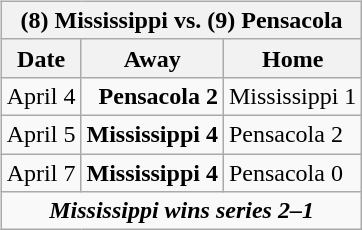<table cellspacing="10">
<tr>
<td valign="top"><br><table class="wikitable">
<tr>
<th bgcolor="#DDDDDD" colspan="4">(8) Mississippi vs. (9) Pensacola</th>
</tr>
<tr>
<th>Date</th>
<th>Away</th>
<th>Home</th>
</tr>
<tr>
<td>April 4</td>
<td align="right"><strong>Pensacola 2</strong></td>
<td>Mississippi 1</td>
</tr>
<tr>
<td>April 5</td>
<td align="right"><strong>Mississippi 4</strong></td>
<td>Pensacola 2</td>
</tr>
<tr>
<td>April 7</td>
<td align="right"><strong>Mississippi 4</strong></td>
<td>Pensacola 0</td>
</tr>
<tr align="center">
<td colspan="4"><strong><em>Mississippi wins series 2–1</em></strong></td>
</tr>
</table>
</td>
</tr>
</table>
